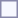<table style="border:1px solid #8888aa; background-color:#f7f8ff; padding:5px; font-size:95%; margin: 0px 12px 12px 0px;">
</table>
